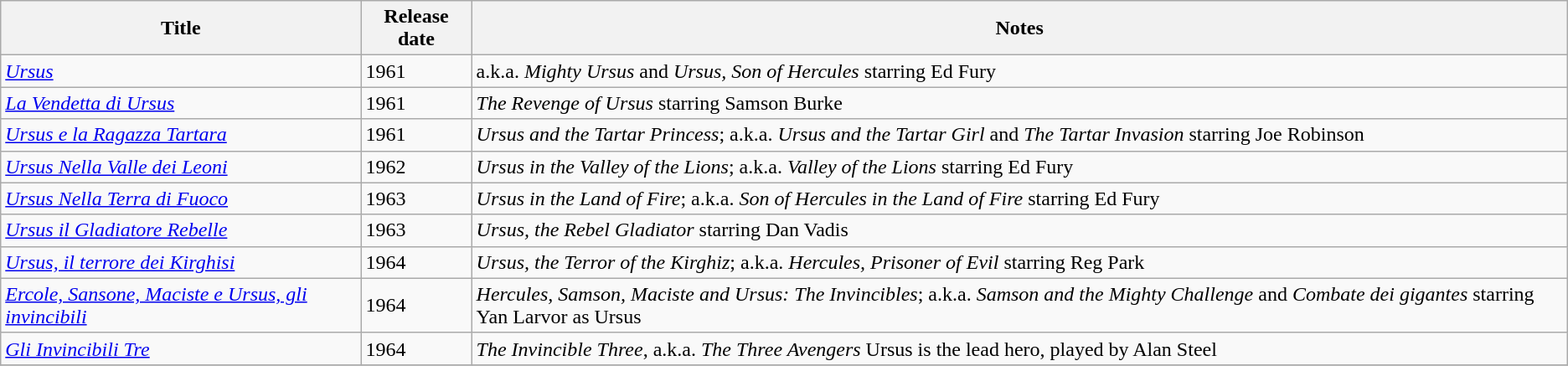<table class="wikitable sortable">
<tr>
<th scope="col">Title</th>
<th scope="col">Release date</th>
<th scope="col" class="unsortable">Notes</th>
</tr>
<tr>
<td><em><a href='#'>Ursus</a></em></td>
<td>1961</td>
<td>a.k.a. <em>Mighty Ursus</em> and <em>Ursus, Son of Hercules</em> starring Ed Fury</td>
</tr>
<tr>
<td><em><a href='#'>La Vendetta di Ursus</a></em></td>
<td>1961</td>
<td><em>The Revenge of Ursus</em> starring Samson Burke</td>
</tr>
<tr>
<td><em><a href='#'>Ursus e la Ragazza Tartara</a></em></td>
<td>1961</td>
<td><em>Ursus and the Tartar Princess</em>; a.k.a. <em>Ursus and the Tartar Girl</em> and <em>The Tartar Invasion</em> starring Joe Robinson</td>
</tr>
<tr>
<td><em><a href='#'>Ursus Nella Valle dei Leoni</a></em></td>
<td>1962</td>
<td><em>Ursus in the Valley of the Lions</em>; a.k.a. <em>Valley of the Lions</em> starring Ed Fury</td>
</tr>
<tr>
<td><em><a href='#'>Ursus Nella Terra di Fuoco</a></em></td>
<td>1963</td>
<td><em>Ursus in the Land of Fire</em>; a.k.a. <em>Son of Hercules in the Land of Fire</em> starring Ed Fury</td>
</tr>
<tr>
<td><em><a href='#'>Ursus il Gladiatore Rebelle</a></em></td>
<td>1963</td>
<td><em>Ursus, the Rebel Gladiator</em> starring Dan Vadis</td>
</tr>
<tr>
<td><em><a href='#'>Ursus, il terrore dei Kirghisi</a></em></td>
<td>1964</td>
<td><em>Ursus, the Terror of the Kirghiz</em>;  a.k.a. <em>Hercules, Prisoner of Evil</em> starring Reg Park</td>
</tr>
<tr>
<td><em><a href='#'>Ercole, Sansone, Maciste e Ursus, gli invincibili</a></em></td>
<td>1964</td>
<td><em>Hercules, Samson, Maciste and Ursus: The Invincibles</em>; a.k.a. <em>Samson and the Mighty Challenge</em> and <em>Combate dei gigantes</em> starring Yan Larvor as Ursus</td>
</tr>
<tr>
<td><em><a href='#'>Gli Invincibili Tre</a></em></td>
<td>1964</td>
<td><em>The Invincible Three</em>, a.k.a. <em>The Three Avengers</em> Ursus is the lead hero, played by Alan Steel</td>
</tr>
<tr>
</tr>
</table>
